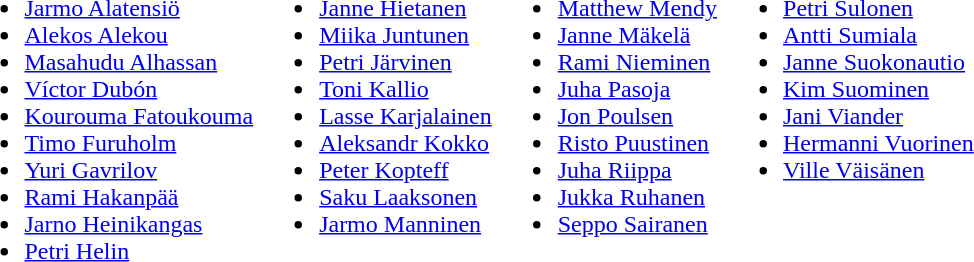<table>
<tr>
<td valign="top"><br><ul><li> <a href='#'>Jarmo Alatensiö</a></li><li> <a href='#'>Alekos Alekou</a></li><li> <a href='#'>Masahudu Alhassan</a></li><li> <a href='#'>Víctor Dubón</a></li><li> <a href='#'>Kourouma Fatoukouma</a></li><li> <a href='#'>Timo Furuholm</a></li><li> <a href='#'>Yuri Gavrilov</a></li><li> <a href='#'>Rami Hakanpää</a></li><li> <a href='#'>Jarno Heinikangas</a></li><li> <a href='#'>Petri Helin</a></li></ul></td>
<td valign="top"><br><ul><li> <a href='#'>Janne Hietanen</a></li><li> <a href='#'>Miika Juntunen</a></li><li> <a href='#'>Petri Järvinen</a></li><li> <a href='#'>Toni Kallio</a></li><li> <a href='#'>Lasse Karjalainen</a></li><li> <a href='#'>Aleksandr Kokko</a></li><li> <a href='#'>Peter Kopteff</a></li><li> <a href='#'>Saku Laaksonen</a></li><li> <a href='#'>Jarmo Manninen</a></li></ul></td>
<td valign="top"><br><ul><li> <a href='#'>Matthew Mendy</a></li><li> <a href='#'>Janne Mäkelä</a></li><li> <a href='#'>Rami Nieminen</a></li><li> <a href='#'>Juha Pasoja</a></li><li> <a href='#'>Jon Poulsen</a></li><li> <a href='#'>Risto Puustinen</a></li><li> <a href='#'>Juha Riippa</a></li><li> <a href='#'>Jukka Ruhanen</a></li><li> <a href='#'>Seppo Sairanen</a></li></ul></td>
<td valign="top"><br><ul><li> <a href='#'>Petri Sulonen</a></li><li> <a href='#'>Antti Sumiala</a></li><li> <a href='#'>Janne Suokonautio</a></li><li> <a href='#'>Kim Suominen</a></li><li> <a href='#'>Jani Viander</a></li><li> <a href='#'>Hermanni Vuorinen</a></li><li> <a href='#'>Ville Väisänen</a></li></ul></td>
</tr>
</table>
